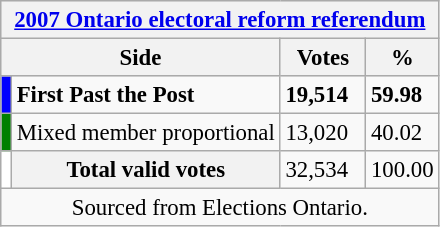<table class="wikitable" style="font-size: 95%; clear:both">
<tr style="background-color:#E9E9E9">
<th colspan=4><a href='#'>2007 Ontario electoral reform referendum</a></th>
</tr>
<tr style="background-color:#E9E9E9">
<th colspan=2 style="width: 130px">Side</th>
<th style="width: 50px">Votes</th>
<th style="width: 40px">%</th>
</tr>
<tr>
<td bgcolor="blue"></td>
<td><strong>First Past the Post</strong></td>
<td><strong>19,514</strong></td>
<td><strong>59.98</strong></td>
</tr>
<tr>
<td bgcolor="green"></td>
<td>Mixed member proportional</td>
<td>13,020</td>
<td>40.02</td>
</tr>
<tr>
<td bgcolor="white"></td>
<th>Total valid votes</th>
<td>32,534</td>
<td>100.00</td>
</tr>
<tr>
<td colspan=4 align=center>Sourced from Elections Ontario.</td>
</tr>
</table>
